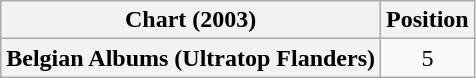<table class="wikitable plainrowheaders" style="text-align:center">
<tr>
<th scope="col">Chart (2003)</th>
<th scope="col">Position</th>
</tr>
<tr>
<th scope="row">Belgian Albums (Ultratop Flanders)</th>
<td>5</td>
</tr>
</table>
